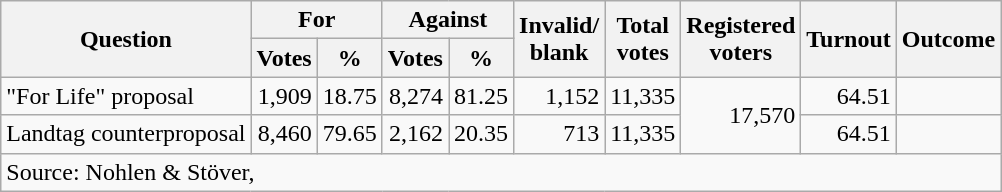<table class=wikitable style="text-align:right">
<tr>
<th rowspan=2>Question</th>
<th colspan=2>For</th>
<th colspan=2>Against</th>
<th rowspan=2>Invalid/<br>blank</th>
<th rowspan=2>Total<br>votes</th>
<th rowspan=2>Registered<br>voters</th>
<th rowspan=2>Turnout</th>
<th rowspan=2>Outcome</th>
</tr>
<tr>
<th>Votes</th>
<th>%</th>
<th>Votes</th>
<th>%</th>
</tr>
<tr>
<td align=left>"For Life" proposal</td>
<td>1,909</td>
<td>18.75</td>
<td>8,274</td>
<td>81.25</td>
<td>1,152</td>
<td>11,335</td>
<td rowspan=2>17,570</td>
<td>64.51</td>
<td></td>
</tr>
<tr>
<td align=left>Landtag counterproposal</td>
<td>8,460</td>
<td>79.65</td>
<td>2,162</td>
<td>20.35</td>
<td>713</td>
<td>11,335</td>
<td>64.51</td>
<td></td>
</tr>
<tr>
<td colspan=12 align=left>Source: Nohlen & Stöver, </td>
</tr>
</table>
